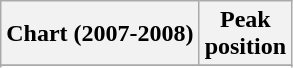<table class="wikitable sortable">
<tr>
<th>Chart (2007-2008)</th>
<th>Peak<br>position</th>
</tr>
<tr>
</tr>
<tr>
</tr>
<tr>
</tr>
<tr>
</tr>
<tr>
</tr>
<tr>
</tr>
<tr>
</tr>
<tr>
</tr>
</table>
